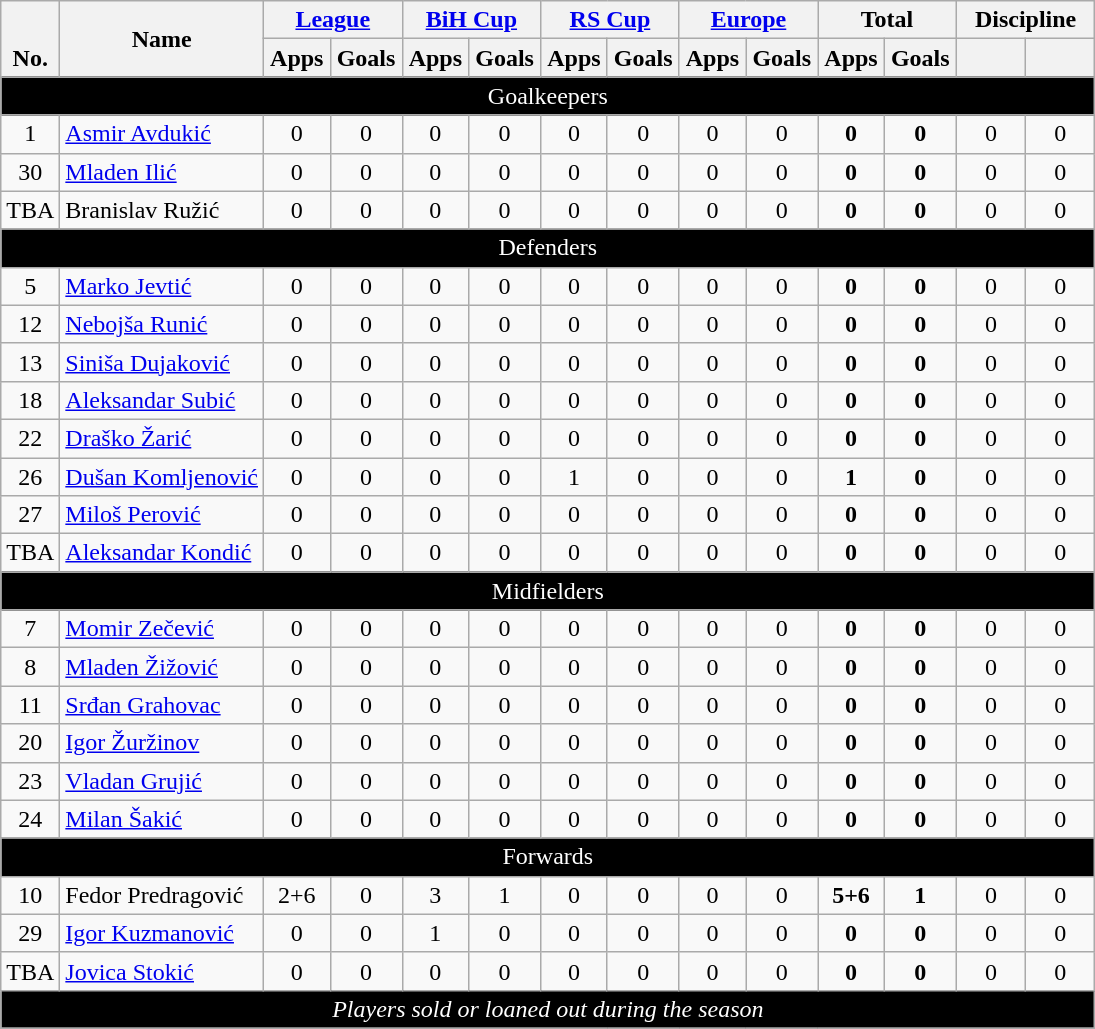<table class="wikitable" style="text-align:center">
<tr>
<th rowspan="2" valign="bottom">No.</th>
<th rowspan="2">Name</th>
<th colspan="2" width="85"><a href='#'>League</a></th>
<th colspan="2" width="85"><a href='#'>BiH Cup</a></th>
<th colspan="2" width="85"><a href='#'>RS Cup</a></th>
<th colspan="2" width="85"><a href='#'>Europe</a></th>
<th colspan="2" width="85">Total</th>
<th colspan="2" width="85">Discipline</th>
</tr>
<tr>
<th>Apps</th>
<th>Goals</th>
<th>Apps</th>
<th>Goals</th>
<th>Apps</th>
<th>Goals</th>
<th>Apps</th>
<th>Goals</th>
<th>Apps</th>
<th>Goals</th>
<th></th>
<th></th>
</tr>
<tr>
<td style="background: black;color:white" align=center colspan="15">Goalkeepers</td>
</tr>
<tr>
<td>1</td>
<td align="left"> <a href='#'>Asmir Avdukić</a></td>
<td>0</td>
<td>0</td>
<td>0</td>
<td>0</td>
<td>0</td>
<td>0</td>
<td>0</td>
<td>0</td>
<td><strong>0</strong></td>
<td><strong>0</strong></td>
<td>0</td>
<td>0</td>
</tr>
<tr>
<td>30</td>
<td align="left"> <a href='#'>Mladen Ilić</a></td>
<td>0</td>
<td>0</td>
<td>0</td>
<td>0</td>
<td>0</td>
<td>0</td>
<td>0</td>
<td>0</td>
<td><strong>0</strong></td>
<td><strong>0</strong></td>
<td>0</td>
<td>0</td>
</tr>
<tr>
<td>TBA</td>
<td align="left"> Branislav Ružić</td>
<td>0</td>
<td>0</td>
<td>0</td>
<td>0</td>
<td>0</td>
<td>0</td>
<td>0</td>
<td>0</td>
<td><strong>0</strong></td>
<td><strong>0</strong></td>
<td>0</td>
<td>0</td>
</tr>
<tr>
<td align=center colspan="15" style="background: black;color:white">Defenders</td>
</tr>
<tr>
<td>5</td>
<td align="left"> <a href='#'>Marko Jevtić</a></td>
<td>0</td>
<td>0</td>
<td>0</td>
<td>0</td>
<td>0</td>
<td>0</td>
<td>0</td>
<td>0</td>
<td><strong>0</strong></td>
<td><strong>0</strong></td>
<td>0</td>
<td>0</td>
</tr>
<tr>
<td>12</td>
<td align="left"> <a href='#'>Nebojša Runić</a></td>
<td>0</td>
<td>0</td>
<td>0</td>
<td>0</td>
<td>0</td>
<td>0</td>
<td>0</td>
<td>0</td>
<td><strong>0</strong></td>
<td><strong>0</strong></td>
<td>0</td>
<td>0</td>
</tr>
<tr>
<td>13</td>
<td align="left"> <a href='#'>Siniša Dujaković</a></td>
<td>0</td>
<td>0</td>
<td>0</td>
<td>0</td>
<td>0</td>
<td>0</td>
<td>0</td>
<td>0</td>
<td><strong>0</strong></td>
<td><strong>0</strong></td>
<td>0</td>
<td>0</td>
</tr>
<tr>
<td>18</td>
<td align="left"> <a href='#'>Aleksandar Subić</a></td>
<td>0</td>
<td>0</td>
<td>0</td>
<td>0</td>
<td>0</td>
<td>0</td>
<td>0</td>
<td>0</td>
<td><strong>0</strong></td>
<td><strong>0</strong></td>
<td>0</td>
<td>0</td>
</tr>
<tr>
<td>22</td>
<td align="left"> <a href='#'>Draško Žarić</a></td>
<td>0</td>
<td>0</td>
<td>0</td>
<td>0</td>
<td>0</td>
<td>0</td>
<td>0</td>
<td>0</td>
<td><strong>0</strong></td>
<td><strong>0</strong></td>
<td>0</td>
<td>0</td>
</tr>
<tr>
<td>26</td>
<td align="left"> <a href='#'>Dušan Komljenović</a></td>
<td>0</td>
<td>0</td>
<td>0</td>
<td>0</td>
<td>1</td>
<td>0</td>
<td>0</td>
<td>0</td>
<td><strong>1</strong></td>
<td><strong>0</strong></td>
<td>0</td>
<td>0</td>
</tr>
<tr>
<td>27</td>
<td align="left"> <a href='#'>Miloš Perović</a></td>
<td>0</td>
<td>0</td>
<td>0</td>
<td>0</td>
<td>0</td>
<td>0</td>
<td>0</td>
<td>0</td>
<td><strong>0</strong></td>
<td><strong>0</strong></td>
<td>0</td>
<td>0</td>
</tr>
<tr>
<td>TBA</td>
<td align="left"> <a href='#'>Aleksandar Kondić</a></td>
<td>0</td>
<td>0</td>
<td>0</td>
<td>0</td>
<td>0</td>
<td>0</td>
<td>0</td>
<td>0</td>
<td><strong>0</strong></td>
<td><strong>0</strong></td>
<td>0</td>
<td>0</td>
</tr>
<tr>
<td align=center colspan="15" style="background: black;color:white">Midfielders</td>
</tr>
<tr>
<td>7</td>
<td align="left"> <a href='#'>Momir Zečević</a></td>
<td>0</td>
<td>0</td>
<td>0</td>
<td>0</td>
<td>0</td>
<td>0</td>
<td>0</td>
<td>0</td>
<td><strong>0</strong></td>
<td><strong>0</strong></td>
<td>0</td>
<td>0</td>
</tr>
<tr>
<td>8</td>
<td align="left"> <a href='#'>Mladen Žižović</a></td>
<td>0</td>
<td>0</td>
<td>0</td>
<td>0</td>
<td>0</td>
<td>0</td>
<td>0</td>
<td>0</td>
<td><strong>0</strong></td>
<td><strong>0</strong></td>
<td>0</td>
<td>0</td>
</tr>
<tr>
<td>11</td>
<td align="left"> <a href='#'>Srđan Grahovac</a></td>
<td>0</td>
<td>0</td>
<td>0</td>
<td>0</td>
<td>0</td>
<td>0</td>
<td>0</td>
<td>0</td>
<td><strong>0</strong></td>
<td><strong>0</strong></td>
<td>0</td>
<td>0</td>
</tr>
<tr>
<td>20</td>
<td align="left"> <a href='#'>Igor Žuržinov</a></td>
<td>0</td>
<td>0</td>
<td>0</td>
<td>0</td>
<td>0</td>
<td>0</td>
<td>0</td>
<td>0</td>
<td><strong>0</strong></td>
<td><strong>0</strong></td>
<td>0</td>
<td>0</td>
</tr>
<tr>
<td>23</td>
<td align="left"> <a href='#'>Vladan Grujić</a></td>
<td>0</td>
<td>0</td>
<td>0</td>
<td>0</td>
<td>0</td>
<td>0</td>
<td>0</td>
<td>0</td>
<td><strong>0</strong></td>
<td><strong>0</strong></td>
<td>0</td>
<td>0</td>
</tr>
<tr>
<td>24</td>
<td align="left"> <a href='#'>Milan Šakić</a></td>
<td>0</td>
<td>0</td>
<td>0</td>
<td>0</td>
<td>0</td>
<td>0</td>
<td>0</td>
<td>0</td>
<td><strong>0</strong></td>
<td><strong>0</strong></td>
<td>0</td>
<td>0</td>
</tr>
<tr>
<td align=center colspan="15" style="background: black;color:white">Forwards</td>
</tr>
<tr>
<td>10</td>
<td align="left"> Fedor Predragović</td>
<td>2+6</td>
<td>0</td>
<td>3</td>
<td>1</td>
<td>0</td>
<td>0</td>
<td>0</td>
<td>0</td>
<td><strong>5+6</strong></td>
<td><strong>1</strong></td>
<td>0</td>
<td>0</td>
</tr>
<tr>
<td>29</td>
<td align="left"> <a href='#'>Igor Kuzmanović</a></td>
<td>0</td>
<td>0</td>
<td>1</td>
<td>0</td>
<td>0</td>
<td>0</td>
<td>0</td>
<td>0</td>
<td><strong>0</strong></td>
<td><strong>0</strong></td>
<td>0</td>
<td>0</td>
</tr>
<tr>
<td>TBA</td>
<td align="left"> <a href='#'>Jovica Stokić</a></td>
<td>0</td>
<td>0</td>
<td>0</td>
<td>0</td>
<td>0</td>
<td>0</td>
<td>0</td>
<td>0</td>
<td><strong>0</strong></td>
<td><strong>0</strong></td>
<td>0</td>
<td>0</td>
</tr>
<tr>
<td colspan="15" valign="center" style="background: black;color:white"><em>Players sold or loaned out during the season</em></td>
</tr>
<tr>
</tr>
</table>
